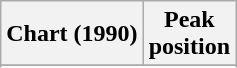<table class="wikitable sortable">
<tr>
<th align="left">Chart (1990)</th>
<th align="center">Peak<br>position</th>
</tr>
<tr>
</tr>
<tr>
</tr>
</table>
